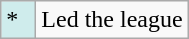<table class="wikitable">
<tr>
<td style="background:#CFECEC; width:1em">*</td>
<td>Led the league</td>
</tr>
</table>
